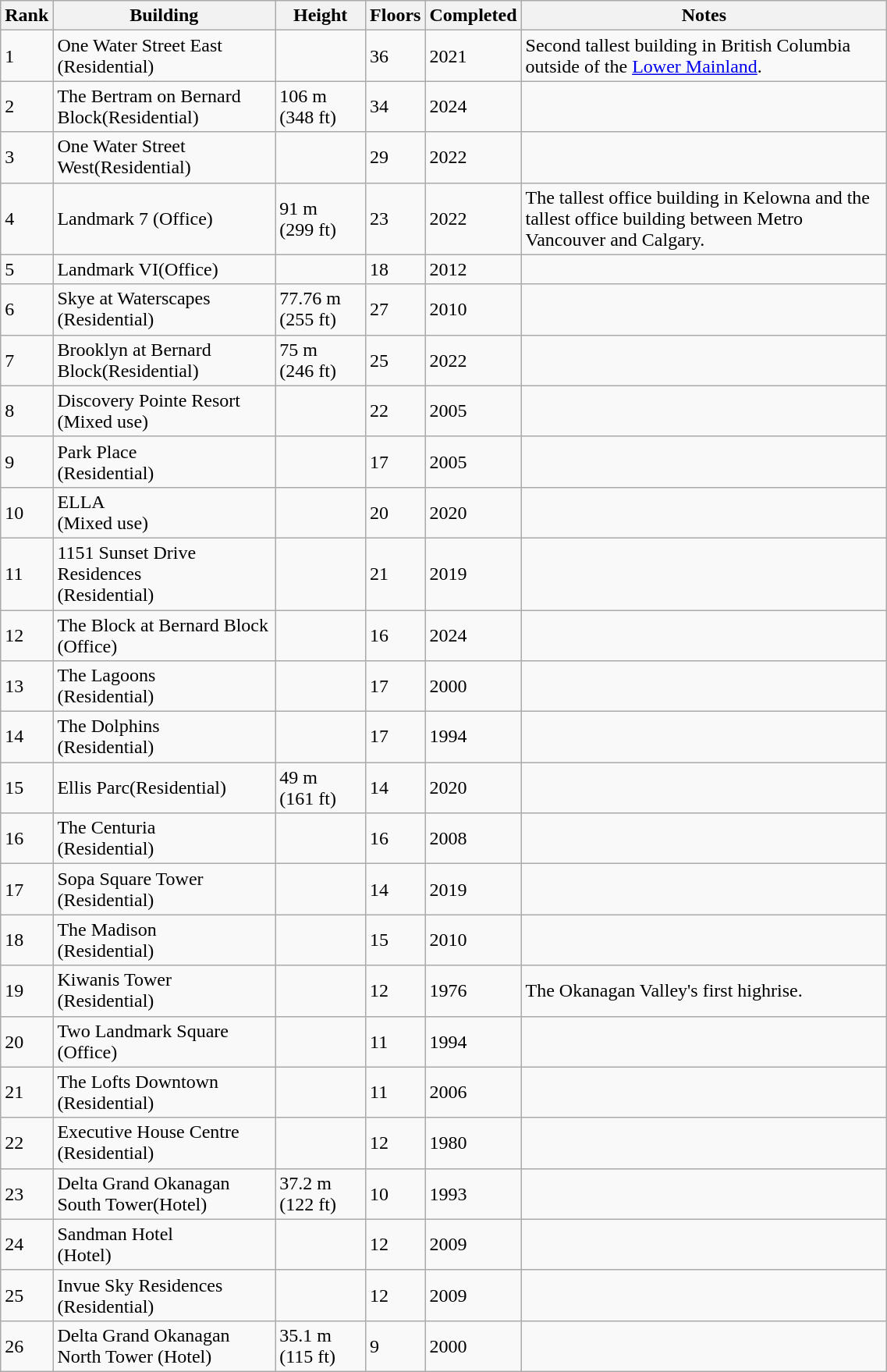<table class="wikitable sortable" width="60%">
<tr>
<th>Rank</th>
<th>Building</th>
<th>Height</th>
<th>Floors</th>
<th>Completed</th>
<th>Notes</th>
</tr>
<tr>
<td>1</td>
<td>One Water Street East<br>(Residential)</td>
<td></td>
<td>36</td>
<td>2021</td>
<td>Second tallest building in British Columbia outside of the <a href='#'>Lower Mainland</a>.</td>
</tr>
<tr>
<td>2</td>
<td>The Bertram on Bernard Block(Residential)</td>
<td>106 m<br>(348 ft)</td>
<td>34</td>
<td>2024</td>
<td></td>
</tr>
<tr>
<td>3</td>
<td>One Water Street West(Residential)</td>
<td></td>
<td>29</td>
<td>2022</td>
<td></td>
</tr>
<tr>
<td>4</td>
<td>Landmark 7 (Office)</td>
<td>91 m (299 ft)</td>
<td>23</td>
<td>2022</td>
<td>The tallest office building in Kelowna and the tallest office building between Metro Vancouver and Calgary.</td>
</tr>
<tr>
<td>5</td>
<td>Landmark VI(Office)</td>
<td></td>
<td>18</td>
<td>2012</td>
<td></td>
</tr>
<tr>
<td>6</td>
<td>Skye at Waterscapes<br>(Residential)</td>
<td>77.76 m (255 ft)</td>
<td>27</td>
<td>2010</td>
<td></td>
</tr>
<tr>
<td>7</td>
<td>Brooklyn at Bernard Block(Residential)</td>
<td>75 m (246 ft)</td>
<td>25</td>
<td>2022</td>
<td></td>
</tr>
<tr>
<td>8</td>
<td>Discovery Pointe Resort<br>(Mixed use)</td>
<td></td>
<td>22</td>
<td>2005</td>
<td></td>
</tr>
<tr>
<td>9</td>
<td>Park Place<br>(Residential)</td>
<td></td>
<td>17</td>
<td>2005</td>
<td></td>
</tr>
<tr>
<td>10</td>
<td>ELLA<br>(Mixed use)</td>
<td></td>
<td>20</td>
<td>2020</td>
<td></td>
</tr>
<tr>
<td>11</td>
<td>1151 Sunset Drive Residences<br>(Residential)</td>
<td></td>
<td>21</td>
<td>2019</td>
<td></td>
</tr>
<tr>
<td>12</td>
<td>The Block at Bernard Block (Office)</td>
<td></td>
<td>16</td>
<td>2024</td>
<td></td>
</tr>
<tr>
<td>13</td>
<td>The Lagoons<br>(Residential)</td>
<td></td>
<td>17</td>
<td>2000</td>
<td></td>
</tr>
<tr>
<td>14</td>
<td>The Dolphins<br>(Residential)</td>
<td></td>
<td>17</td>
<td>1994</td>
<td></td>
</tr>
<tr>
<td>15</td>
<td>Ellis Parc(Residential)</td>
<td>49 m (161 ft)</td>
<td>14</td>
<td>2020</td>
<td></td>
</tr>
<tr>
<td>16</td>
<td>The Centuria<br>(Residential)</td>
<td></td>
<td>16</td>
<td>2008</td>
<td></td>
</tr>
<tr>
<td>17</td>
<td>Sopa Square Tower<br>(Residential)</td>
<td></td>
<td>14</td>
<td>2019</td>
<td></td>
</tr>
<tr>
<td>18</td>
<td>The Madison<br>(Residential)</td>
<td></td>
<td>15</td>
<td>2010</td>
<td></td>
</tr>
<tr>
<td>19</td>
<td>Kiwanis Tower<br>(Residential)</td>
<td></td>
<td>12</td>
<td>1976</td>
<td>The Okanagan Valley's first highrise.</td>
</tr>
<tr>
<td>20</td>
<td>Two Landmark Square<br>(Office)</td>
<td></td>
<td>11</td>
<td>1994</td>
<td></td>
</tr>
<tr>
<td>21</td>
<td>The Lofts Downtown<br>(Residential)</td>
<td></td>
<td>11</td>
<td>2006</td>
<td></td>
</tr>
<tr>
<td>22</td>
<td>Executive House Centre<br>(Residential)</td>
<td></td>
<td>12</td>
<td>1980</td>
<td></td>
</tr>
<tr>
<td>23</td>
<td>Delta Grand Okanagan South Tower(Hotel)</td>
<td>37.2 m<br>(122 ft)</td>
<td>10</td>
<td>1993</td>
<td></td>
</tr>
<tr>
<td>24</td>
<td>Sandman Hotel<br>(Hotel)</td>
<td></td>
<td>12</td>
<td>2009</td>
<td></td>
</tr>
<tr>
<td>25</td>
<td>Invue Sky Residences<br>(Residential)</td>
<td></td>
<td>12</td>
<td>2009</td>
<td></td>
</tr>
<tr>
<td>26</td>
<td>Delta Grand Okanagan North Tower (Hotel)</td>
<td>35.1 m<br>(115 ft)</td>
<td>9</td>
<td>2000</td>
<td></td>
</tr>
</table>
